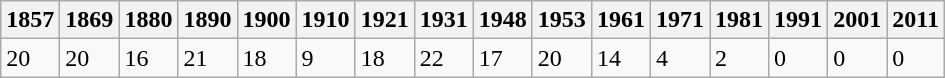<table class="wikitable">
<tr>
<th>1857</th>
<th>1869</th>
<th>1880</th>
<th>1890</th>
<th>1900</th>
<th>1910</th>
<th>1921</th>
<th>1931</th>
<th>1948</th>
<th>1953</th>
<th>1961</th>
<th>1971</th>
<th>1981</th>
<th>1991</th>
<th>2001</th>
<th>2011</th>
</tr>
<tr>
<td>20</td>
<td>20</td>
<td>16</td>
<td>21</td>
<td>18</td>
<td>9</td>
<td>18</td>
<td>22</td>
<td>17</td>
<td>20</td>
<td>14</td>
<td>4</td>
<td>2</td>
<td>0</td>
<td>0</td>
<td>0</td>
</tr>
</table>
